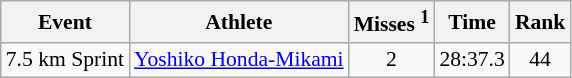<table class="wikitable" style="font-size:90%">
<tr>
<th>Event</th>
<th>Athlete</th>
<th>Misses <sup>1</sup></th>
<th>Time</th>
<th>Rank</th>
</tr>
<tr>
<td>7.5 km Sprint</td>
<td><a href='#'>Yoshiko Honda-Mikami</a></td>
<td align="center">2</td>
<td align="center">28:37.3</td>
<td align="center">44</td>
</tr>
</table>
